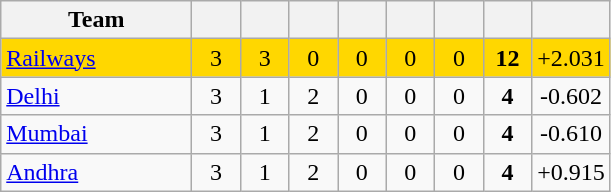<table class="wikitable" style="text-align:center">
<tr>
<th style="width:120px">Team</th>
<th style="width:25px"></th>
<th style="width:25px"></th>
<th style="width:25px"></th>
<th style="width:25px"></th>
<th style="width:25px"></th>
<th style="width:25px"></th>
<th style="width:25px"></th>
<th style="width:40px;"></th>
</tr>
<tr style="background:gold">
<td style="text-align:left"><a href='#'>Railways</a></td>
<td>3</td>
<td>3</td>
<td>0</td>
<td>0</td>
<td>0</td>
<td>0</td>
<td><strong>12</strong></td>
<td>+2.031</td>
</tr>
<tr>
<td style="text-align:left"><a href='#'>Delhi</a></td>
<td>3</td>
<td>1</td>
<td>2</td>
<td>0</td>
<td>0</td>
<td>0</td>
<td><strong>4</strong></td>
<td>-0.602</td>
</tr>
<tr>
<td style="text-align:left"><a href='#'>Mumbai</a></td>
<td>3</td>
<td>1</td>
<td>2</td>
<td>0</td>
<td>0</td>
<td>0</td>
<td><strong>4</strong></td>
<td>-0.610</td>
</tr>
<tr>
<td style="text-align:left"><a href='#'>Andhra</a></td>
<td>3</td>
<td>1</td>
<td>2</td>
<td>0</td>
<td>0</td>
<td>0</td>
<td><strong>4</strong></td>
<td>+0.915</td>
</tr>
</table>
